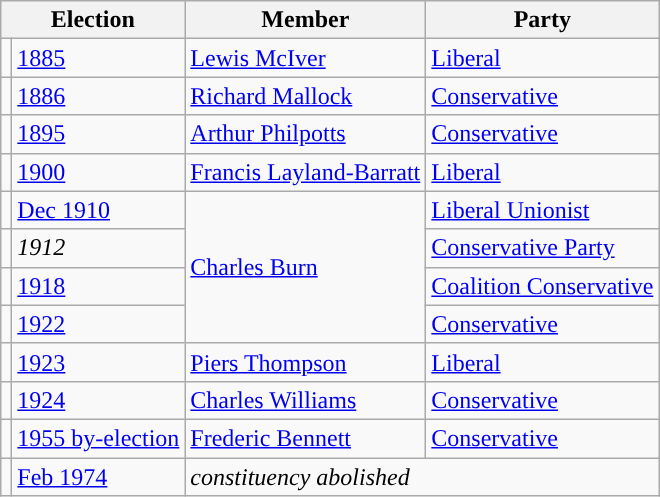<table class="wikitable">
<tr>
<th colspan="2">Election</th>
<th>Member</th>
<th>Party</th>
</tr>
<tr>
<td style="color:inherit;background-color: "></td>
<td><a href='#'>1885</a></td>
<td><a href='#'>Lewis McIver</a></td>
<td><a href='#'>Liberal</a></td>
</tr>
<tr>
<td style="color:inherit;background-color: "></td>
<td><a href='#'>1886</a></td>
<td><a href='#'>Richard Mallock</a></td>
<td><a href='#'>Conservative</a></td>
</tr>
<tr>
<td style="color:inherit;background-color: "></td>
<td><a href='#'>1895</a></td>
<td><a href='#'>Arthur Philpotts</a></td>
<td><a href='#'>Conservative</a></td>
</tr>
<tr>
<td style="color:inherit;background-color: "></td>
<td><a href='#'>1900</a></td>
<td><a href='#'>Francis Layland-Barratt</a></td>
<td><a href='#'>Liberal</a></td>
</tr>
<tr>
<td style="color:inherit;background-color: "></td>
<td><a href='#'>Dec 1910</a></td>
<td rowspan="4"><a href='#'>Charles Burn</a></td>
<td><a href='#'>Liberal Unionist</a></td>
</tr>
<tr>
<td style="color:inherit;background-color: "></td>
<td><em>1912</em></td>
<td><a href='#'>Conservative Party</a></td>
</tr>
<tr>
<td style="color:inherit;background-color: "></td>
<td><a href='#'>1918</a></td>
<td><a href='#'>Coalition Conservative</a></td>
</tr>
<tr>
<td style="color:inherit;background-color: "></td>
<td><a href='#'>1922</a></td>
<td><a href='#'>Conservative</a></td>
</tr>
<tr>
<td style="color:inherit;background-color: "></td>
<td><a href='#'>1923</a></td>
<td><a href='#'>Piers Thompson</a></td>
<td><a href='#'>Liberal</a></td>
</tr>
<tr>
<td style="color:inherit;background-color: "></td>
<td><a href='#'>1924</a></td>
<td><a href='#'>Charles Williams</a></td>
<td><a href='#'>Conservative</a></td>
</tr>
<tr>
<td style="color:inherit;background-color: "></td>
<td><a href='#'>1955 by-election</a></td>
<td><a href='#'>Frederic Bennett</a></td>
<td><a href='#'>Conservative</a></td>
</tr>
<tr>
<td></td>
<td><a href='#'>Feb 1974</a></td>
<td colspan="2"><em>constituency abolished</em></td>
</tr>
</table>
